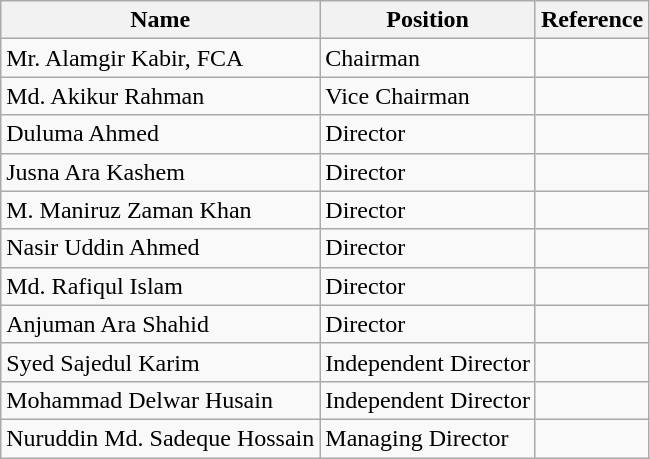<table class="wikitable">
<tr>
<th>Name</th>
<th>Position</th>
<th>Reference</th>
</tr>
<tr>
<td>Mr. Alamgir Kabir, FCA</td>
<td>Chairman</td>
<td></td>
</tr>
<tr>
<td>Md. Akikur Rahman</td>
<td>Vice Chairman</td>
<td></td>
</tr>
<tr>
<td>Duluma Ahmed</td>
<td>Director</td>
<td></td>
</tr>
<tr>
<td>Jusna Ara Kashem</td>
<td>Director</td>
<td></td>
</tr>
<tr>
<td>M. Maniruz Zaman Khan</td>
<td>Director</td>
<td></td>
</tr>
<tr>
<td>Nasir Uddin Ahmed</td>
<td>Director</td>
<td></td>
</tr>
<tr>
<td>Md. Rafiqul Islam</td>
<td>Director</td>
<td></td>
</tr>
<tr>
<td>Anjuman Ara Shahid</td>
<td>Director</td>
<td></td>
</tr>
<tr>
<td>Syed Sajedul Karim</td>
<td>Independent Director</td>
<td></td>
</tr>
<tr>
<td>Mohammad Delwar Husain</td>
<td>Independent Director</td>
<td></td>
</tr>
<tr>
<td>Nuruddin Md. Sadeque Hossain</td>
<td>Managing Director</td>
<td></td>
</tr>
</table>
